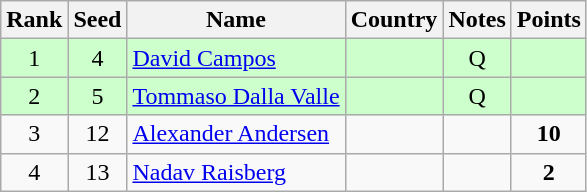<table class="wikitable" style="text-align:center;">
<tr>
<th>Rank</th>
<th>Seed</th>
<th>Name</th>
<th>Country</th>
<th>Notes</th>
<th>Points</th>
</tr>
<tr bgcolor=ccffcc>
<td>1</td>
<td>4</td>
<td align=left><a href='#'>David Campos</a></td>
<td align=left></td>
<td>Q</td>
<td></td>
</tr>
<tr bgcolor=ccffcc>
<td>2</td>
<td>5</td>
<td align=left><a href='#'>Tommaso Dalla Valle</a></td>
<td align=left></td>
<td>Q</td>
<td></td>
</tr>
<tr>
<td>3</td>
<td>12</td>
<td align=left><a href='#'>Alexander Andersen</a></td>
<td align=left></td>
<td></td>
<td><strong>10</strong></td>
</tr>
<tr>
<td>4</td>
<td>13</td>
<td align=left><a href='#'>Nadav Raisberg</a></td>
<td align=left></td>
<td></td>
<td><strong>2</strong></td>
</tr>
</table>
